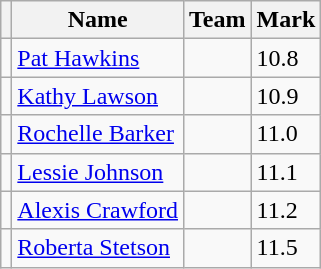<table class=wikitable>
<tr>
<th></th>
<th>Name</th>
<th>Team</th>
<th>Mark</th>
</tr>
<tr>
<td></td>
<td><a href='#'>Pat Hawkins</a></td>
<td></td>
<td>10.8</td>
</tr>
<tr>
<td></td>
<td><a href='#'>Kathy Lawson</a></td>
<td></td>
<td>10.9</td>
</tr>
<tr>
<td></td>
<td><a href='#'>Rochelle Barker</a></td>
<td></td>
<td>11.0</td>
</tr>
<tr>
<td></td>
<td><a href='#'>Lessie Johnson</a></td>
<td></td>
<td>11.1</td>
</tr>
<tr>
<td></td>
<td><a href='#'>Alexis Crawford</a></td>
<td></td>
<td>11.2</td>
</tr>
<tr>
<td></td>
<td><a href='#'>Roberta Stetson</a></td>
<td></td>
<td>11.5</td>
</tr>
</table>
